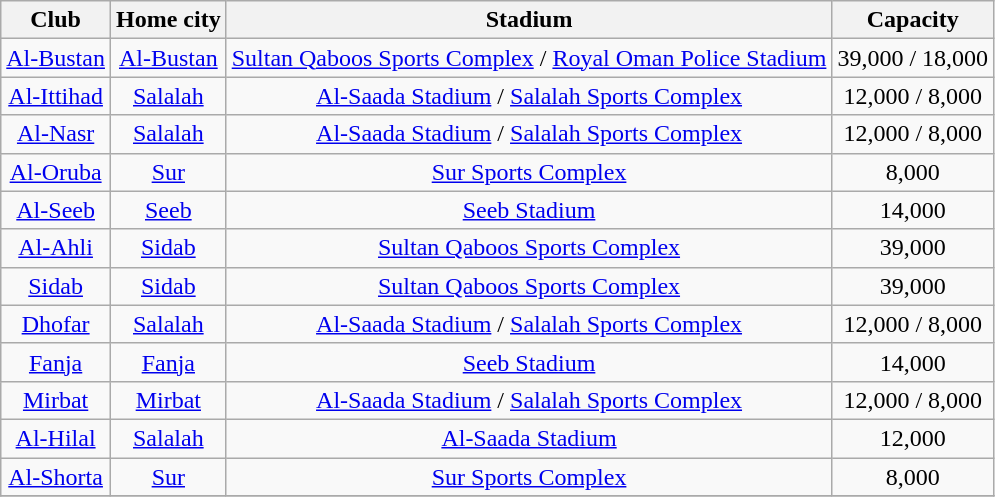<table class="wikitable" style="text-align: center;">
<tr>
<th>Club</th>
<th>Home city</th>
<th>Stadium</th>
<th>Capacity</th>
</tr>
<tr>
<td><a href='#'>Al-Bustan</a></td>
<td><a href='#'>Al-Bustan</a></td>
<td><a href='#'>Sultan Qaboos Sports Complex</a> / <a href='#'>Royal Oman Police Stadium</a></td>
<td>39,000 / 18,000</td>
</tr>
<tr>
<td><a href='#'>Al-Ittihad</a></td>
<td><a href='#'>Salalah</a></td>
<td><a href='#'>Al-Saada Stadium</a> / <a href='#'>Salalah Sports Complex</a></td>
<td>12,000 / 8,000</td>
</tr>
<tr>
<td><a href='#'>Al-Nasr</a></td>
<td><a href='#'>Salalah</a></td>
<td><a href='#'>Al-Saada Stadium</a> / <a href='#'>Salalah Sports Complex</a></td>
<td>12,000 / 8,000</td>
</tr>
<tr>
<td><a href='#'>Al-Oruba</a></td>
<td><a href='#'>Sur</a></td>
<td><a href='#'>Sur Sports Complex</a></td>
<td>8,000</td>
</tr>
<tr>
<td><a href='#'>Al-Seeb</a></td>
<td><a href='#'>Seeb</a></td>
<td><a href='#'>Seeb Stadium</a></td>
<td>14,000</td>
</tr>
<tr>
<td><a href='#'>Al-Ahli</a></td>
<td><a href='#'>Sidab</a></td>
<td><a href='#'>Sultan Qaboos Sports Complex</a></td>
<td>39,000</td>
</tr>
<tr>
<td><a href='#'>Sidab</a></td>
<td><a href='#'>Sidab</a></td>
<td><a href='#'>Sultan Qaboos Sports Complex</a></td>
<td>39,000</td>
</tr>
<tr>
<td><a href='#'>Dhofar</a></td>
<td><a href='#'>Salalah</a></td>
<td><a href='#'>Al-Saada Stadium</a> / <a href='#'>Salalah Sports Complex</a></td>
<td>12,000 / 8,000</td>
</tr>
<tr>
<td><a href='#'>Fanja</a></td>
<td><a href='#'>Fanja</a></td>
<td><a href='#'>Seeb Stadium</a></td>
<td>14,000</td>
</tr>
<tr>
<td><a href='#'>Mirbat</a></td>
<td><a href='#'>Mirbat</a></td>
<td><a href='#'>Al-Saada Stadium</a> / <a href='#'>Salalah Sports Complex</a></td>
<td>12,000 / 8,000</td>
</tr>
<tr>
<td><a href='#'>Al-Hilal</a></td>
<td><a href='#'>Salalah</a></td>
<td><a href='#'>Al-Saada Stadium</a></td>
<td>12,000</td>
</tr>
<tr>
<td><a href='#'>Al-Shorta</a></td>
<td><a href='#'>Sur</a></td>
<td><a href='#'>Sur Sports Complex</a></td>
<td>8,000</td>
</tr>
<tr>
</tr>
</table>
